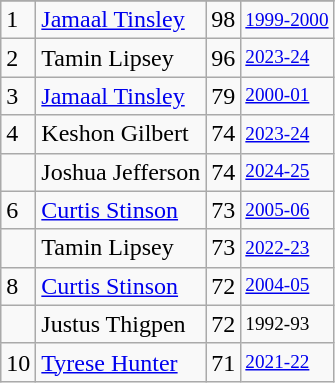<table class="wikitable">
<tr>
</tr>
<tr>
<td>1</td>
<td><a href='#'>Jamaal Tinsley</a></td>
<td>98</td>
<td style="font-size:80%;"><a href='#'>1999-2000</a></td>
</tr>
<tr>
<td>2</td>
<td>Tamin Lipsey</td>
<td>96</td>
<td style="font-size:80%;"><a href='#'>2023-24</a></td>
</tr>
<tr>
<td>3</td>
<td><a href='#'>Jamaal Tinsley</a></td>
<td>79</td>
<td style="font-size:80%;"><a href='#'>2000-01</a></td>
</tr>
<tr>
<td>4</td>
<td>Keshon Gilbert</td>
<td>74</td>
<td style="font-size:80%;"><a href='#'>2023-24</a></td>
</tr>
<tr>
<td></td>
<td>Joshua Jefferson</td>
<td>74</td>
<td style="font-size:80%;"><a href='#'>2024-25</a></td>
</tr>
<tr>
<td>6</td>
<td><a href='#'>Curtis Stinson</a></td>
<td>73</td>
<td style="font-size:80%;"><a href='#'>2005-06</a></td>
</tr>
<tr>
<td></td>
<td>Tamin Lipsey</td>
<td>73</td>
<td style="font-size:80%;"><a href='#'>2022-23</a></td>
</tr>
<tr>
<td>8</td>
<td><a href='#'>Curtis Stinson</a></td>
<td>72</td>
<td style="font-size:80%;"><a href='#'>2004-05</a></td>
</tr>
<tr>
<td></td>
<td>Justus Thigpen</td>
<td>72</td>
<td style="font-size:80%;">1992-93</td>
</tr>
<tr>
<td>10</td>
<td><a href='#'>Tyrese Hunter</a></td>
<td>71</td>
<td style="font-size:80%;"><a href='#'>2021-22</a></td>
</tr>
</table>
